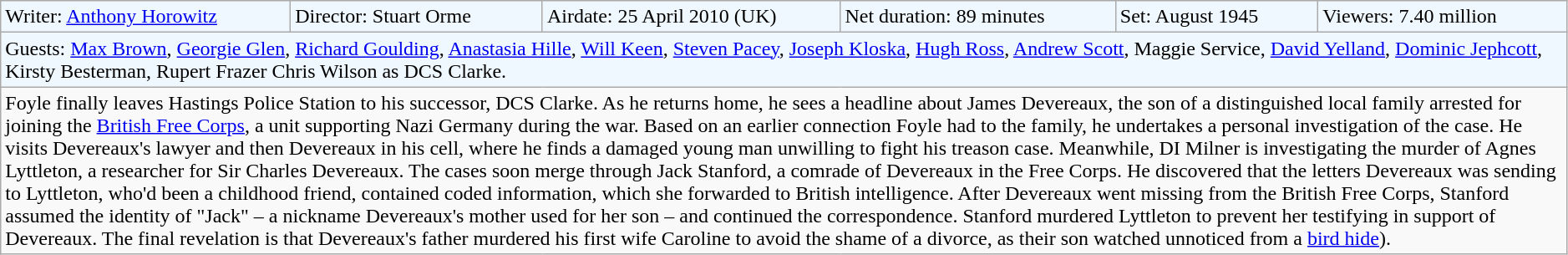<table class="wikitable" style="width:99%;">
<tr style="background:#f0f8ff;"|>
<td>Writer: <a href='#'>Anthony Horowitz</a></td>
<td>Director: Stuart Orme</td>
<td>Airdate: 25 April 2010 (UK)</td>
<td>Net duration: 89 minutes</td>
<td>Set: August 1945</td>
<td>Viewers: 7.40 million</td>
</tr>
<tr style="background:#f0f8ff;"|>
<td colspan="6">Guests: <a href='#'>Max Brown</a>, <a href='#'>Georgie Glen</a>, <a href='#'>Richard Goulding</a>, <a href='#'>Anastasia Hille</a>, <a href='#'>Will Keen</a>, <a href='#'>Steven Pacey</a>, <a href='#'>Joseph Kloska</a>, <a href='#'>Hugh Ross</a>, <a href='#'>Andrew Scott</a>, Maggie Service, <a href='#'>David Yelland</a>, <a href='#'>Dominic Jephcott</a>, Kirsty Besterman, Rupert Frazer Chris Wilson as DCS Clarke.</td>
</tr>
<tr>
<td colspan="6">Foyle finally leaves Hastings Police Station to his successor, DCS Clarke. As he returns home, he sees a headline about James Devereaux, the son of a distinguished local family arrested for joining the <a href='#'>British Free Corps</a>, a unit supporting Nazi Germany during the war. Based on an earlier connection Foyle had to the family, he undertakes a personal investigation of the case. He visits Devereaux's lawyer and then Devereaux in his cell, where he finds a damaged young man unwilling to fight his treason case. Meanwhile, DI Milner is investigating the murder of Agnes Lyttleton, a researcher for Sir Charles Devereaux. The cases soon merge through Jack Stanford, a comrade of Devereaux in the Free Corps. He discovered that the letters Devereaux was sending to Lyttleton, who'd been a childhood friend, contained coded information, which she forwarded to British intelligence. After Devereaux went missing from the British Free Corps, Stanford assumed the identity of "Jack" – a nickname Devereaux's mother used for her son – and continued the correspondence. Stanford murdered Lyttleton to prevent her testifying in support of Devereaux. The final revelation is that Devereaux's father murdered his first wife Caroline to avoid the shame of a divorce, as their son watched unnoticed from a <a href='#'>bird hide</a>).</td>
</tr>
</table>
